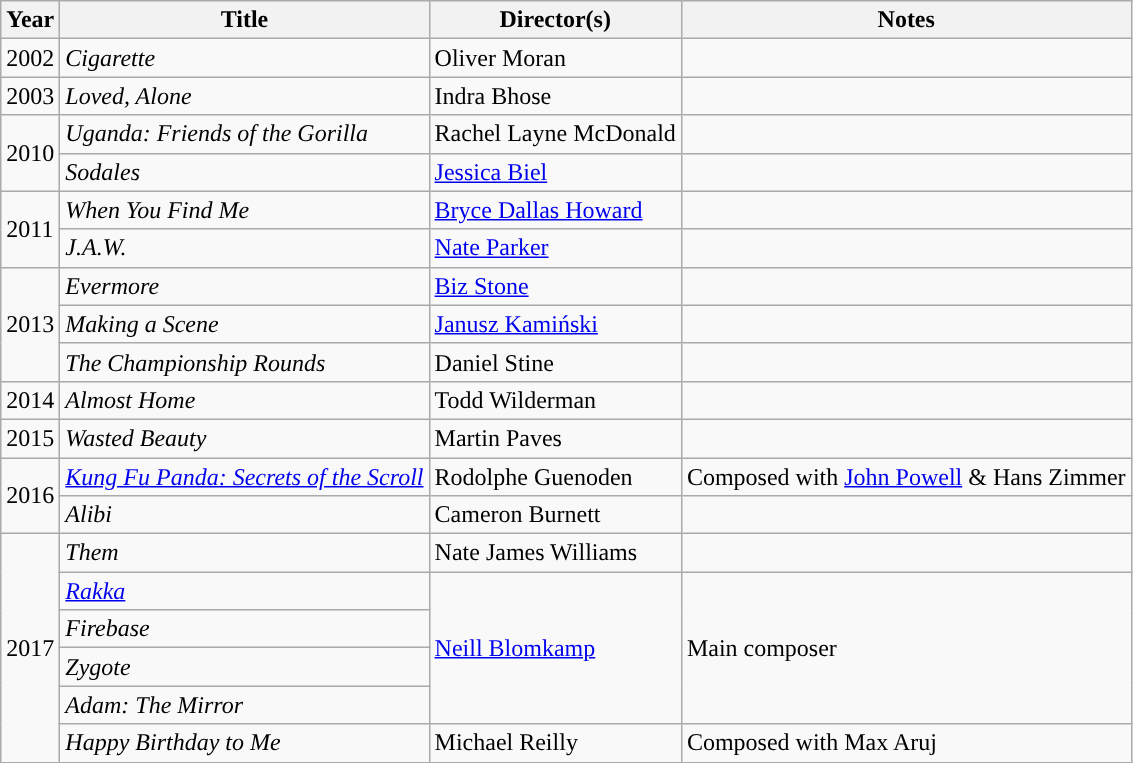<table class="wikitable sortable">
<tr>
<th>Year</th>
<th>Title</th>
<th>Director(s)</th>
<th>Notes</th>
</tr>
<tr>
<td>2002</td>
<td><em>Cigarette</em></td>
<td>Oliver Moran</td>
<td></td>
</tr>
<tr>
<td>2003</td>
<td><em>Loved, Alone</em></td>
<td>Indra Bhose</td>
<td></td>
</tr>
<tr>
<td rowspan="2">2010</td>
<td><em>Uganda: Friends of the Gorilla</em></td>
<td>Rachel Layne McDonald</td>
<td></td>
</tr>
<tr>
<td><em>Sodales</em></td>
<td><a href='#'>Jessica Biel</a></td>
<td></td>
</tr>
<tr>
<td rowspan="2">2011</td>
<td><em>When You Find Me</em></td>
<td><a href='#'>Bryce Dallas Howard</a></td>
<td></td>
</tr>
<tr>
<td><em>J.A.W.</em></td>
<td><a href='#'>Nate Parker</a></td>
<td></td>
</tr>
<tr>
<td rowspan="3">2013</td>
<td><em>Evermore</em></td>
<td><a href='#'>Biz Stone</a></td>
<td></td>
</tr>
<tr>
<td><em>Making a Scene</em></td>
<td><a href='#'>Janusz Kamiński</a></td>
<td></td>
</tr>
<tr>
<td><em>The Championship Rounds</em></td>
<td>Daniel Stine</td>
<td></td>
</tr>
<tr>
<td>2014</td>
<td><em>Almost Home</em></td>
<td>Todd Wilderman</td>
<td></td>
</tr>
<tr>
<td>2015</td>
<td><em>Wasted Beauty</em></td>
<td>Martin Paves</td>
<td></td>
</tr>
<tr>
<td rowspan="2">2016</td>
<td><em><a href='#'>Kung Fu Panda: Secrets of the Scroll</a></em></td>
<td>Rodolphe Guenoden</td>
<td>Composed with <a href='#'>John Powell</a> & Hans Zimmer</td>
</tr>
<tr>
<td><em>Alibi</em></td>
<td>Cameron Burnett</td>
<td></td>
</tr>
<tr>
<td rowspan="6">2017</td>
<td><em>Them</em></td>
<td>Nate James Williams</td>
<td></td>
</tr>
<tr>
<td><em><a href='#'>Rakka</a></em></td>
<td rowspan="4"><a href='#'>Neill Blomkamp</a></td>
<td rowspan="4">Main composer</td>
</tr>
<tr>
<td><em>Firebase</em></td>
</tr>
<tr>
<td><em>Zygote</em></td>
</tr>
<tr>
<td><em>Adam: The Mirror</em></td>
</tr>
<tr>
<td><em>Happy Birthday to Me</em></td>
<td>Michael Reilly</td>
<td>Composed with Max Aruj</td>
</tr>
</table>
